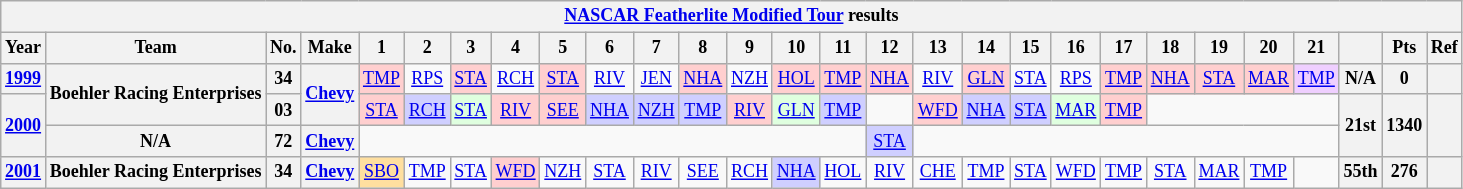<table class="wikitable" style="text-align:center; font-size:75%">
<tr>
<th colspan=38><a href='#'>NASCAR Featherlite Modified Tour</a> results</th>
</tr>
<tr>
<th>Year</th>
<th>Team</th>
<th>No.</th>
<th>Make</th>
<th>1</th>
<th>2</th>
<th>3</th>
<th>4</th>
<th>5</th>
<th>6</th>
<th>7</th>
<th>8</th>
<th>9</th>
<th>10</th>
<th>11</th>
<th>12</th>
<th>13</th>
<th>14</th>
<th>15</th>
<th>16</th>
<th>17</th>
<th>18</th>
<th>19</th>
<th>20</th>
<th>21</th>
<th></th>
<th>Pts</th>
<th>Ref</th>
</tr>
<tr>
<th><a href='#'>1999</a></th>
<th rowspan=2>Boehler Racing Enterprises</th>
<th>34</th>
<th rowspan=2><a href='#'>Chevy</a></th>
<td style="background:#FFCFCF;"><a href='#'>TMP</a><br></td>
<td><a href='#'>RPS</a></td>
<td style="background:#FFCFCF;"><a href='#'>STA</a><br></td>
<td><a href='#'>RCH</a></td>
<td style="background:#FFCFCF;"><a href='#'>STA</a><br></td>
<td><a href='#'>RIV</a></td>
<td><a href='#'>JEN</a></td>
<td style="background:#FFCFCF;"><a href='#'>NHA</a><br></td>
<td><a href='#'>NZH</a></td>
<td style="background:#FFCFCF;"><a href='#'>HOL</a><br></td>
<td style="background:#FFCFCF;"><a href='#'>TMP</a><br></td>
<td style="background:#FFCFCF;"><a href='#'>NHA</a><br></td>
<td><a href='#'>RIV</a></td>
<td style="background:#FFCFCF;"><a href='#'>GLN</a><br></td>
<td><a href='#'>STA</a></td>
<td><a href='#'>RPS</a></td>
<td style="background:#FFCFCF;"><a href='#'>TMP</a><br></td>
<td style="background:#FFCFCF;"><a href='#'>NHA</a><br></td>
<td style="background:#FFCFCF;"><a href='#'>STA</a><br></td>
<td style="background:#FFCFCF;"><a href='#'>MAR</a><br></td>
<td style="background:#EFCFFF;"><a href='#'>TMP</a><br></td>
<th>N/A</th>
<th>0</th>
<th></th>
</tr>
<tr>
<th rowspan=2><a href='#'>2000</a></th>
<th>03</th>
<td style="background:#FFCFCF;"><a href='#'>STA</a><br></td>
<td style="background:#CFCFFF;"><a href='#'>RCH</a><br></td>
<td style="background:#DFFFDF;"><a href='#'>STA</a><br></td>
<td style="background:#FFCFCF;"><a href='#'>RIV</a><br></td>
<td style="background:#FFCFCF;"><a href='#'>SEE</a><br></td>
<td style="background:#CFCFFF;"><a href='#'>NHA</a><br></td>
<td style="background:#CFCFFF;"><a href='#'>NZH</a><br></td>
<td style="background:#CFCFFF;"><a href='#'>TMP</a><br></td>
<td style="background:#FFCFCF;"><a href='#'>RIV</a><br></td>
<td style="background:#DFFFDF;"><a href='#'>GLN</a><br></td>
<td style="background:#CFCFFF;"><a href='#'>TMP</a><br></td>
<td></td>
<td style="background:#FFCFCF;"><a href='#'>WFD</a><br></td>
<td style="background:#CFCFFF;"><a href='#'>NHA</a><br></td>
<td style="background:#CFCFFF;"><a href='#'>STA</a><br></td>
<td style="background:#DFFFDF;"><a href='#'>MAR</a><br></td>
<td style="background:#FFCFCF;"><a href='#'>TMP</a><br></td>
<td colspan=4></td>
<th rowspan=2>21st</th>
<th rowspan=2>1340</th>
<th rowspan=2></th>
</tr>
<tr>
<th>N/A</th>
<th>72</th>
<th><a href='#'>Chevy</a></th>
<td colspan=11></td>
<td style="background:#CFCFFF;"><a href='#'>STA</a><br></td>
<td colspan=9></td>
</tr>
<tr>
<th><a href='#'>2001</a></th>
<th>Boehler Racing Enterprises</th>
<th>34</th>
<th><a href='#'>Chevy</a></th>
<td style="background:#FFDF9F;"><a href='#'>SBO</a><br></td>
<td><a href='#'>TMP</a></td>
<td><a href='#'>STA</a></td>
<td style="background:#FFCFCF;"><a href='#'>WFD</a><br></td>
<td><a href='#'>NZH</a></td>
<td><a href='#'>STA</a></td>
<td><a href='#'>RIV</a></td>
<td><a href='#'>SEE</a></td>
<td><a href='#'>RCH</a></td>
<td style="background:#CFCFFF;"><a href='#'>NHA</a><br></td>
<td><a href='#'>HOL</a></td>
<td><a href='#'>RIV</a></td>
<td><a href='#'>CHE</a></td>
<td><a href='#'>TMP</a></td>
<td><a href='#'>STA</a></td>
<td><a href='#'>WFD</a></td>
<td><a href='#'>TMP</a></td>
<td><a href='#'>STA</a></td>
<td><a href='#'>MAR</a></td>
<td><a href='#'>TMP</a></td>
<td></td>
<th>55th</th>
<th>276</th>
<th></th>
</tr>
</table>
